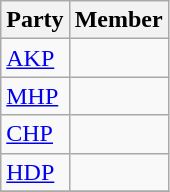<table class="wikitable">
<tr>
<th>Party</th>
<th colspan="2">Member</th>
</tr>
<tr>
<td><a href='#'>AKP</a></td>
<td></td>
</tr>
<tr>
<td><a href='#'>MHP</a></td>
<td></td>
</tr>
<tr>
<td><a href='#'>CHP</a></td>
<td></td>
</tr>
<tr>
<td><a href='#'>HDP</a></td>
<td></td>
</tr>
<tr>
</tr>
</table>
